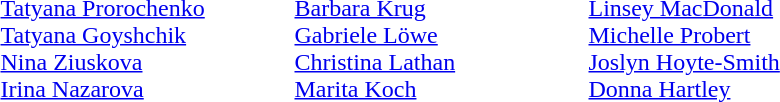<table>
<tr>
<td style="width:12em" valign=top><br><a href='#'>Tatyana Prorochenko</a><br><a href='#'>Tatyana Goyshchik</a><br><a href='#'>Nina Ziuskova</a><br><a href='#'>Irina Nazarova</a></td>
<td style="width:12em" valign=top><br><a href='#'>Barbara Krug</a><br><a href='#'>Gabriele Löwe</a><br><a href='#'>Christina Lathan</a><br><a href='#'>Marita Koch</a></td>
<td style="width:12em" valign=top><br><a href='#'>Linsey MacDonald</a><br><a href='#'>Michelle Probert</a><br><a href='#'>Joslyn Hoyte-Smith</a><br><a href='#'>Donna Hartley</a></td>
</tr>
</table>
